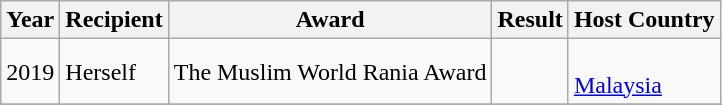<table class="wikitable">
<tr>
<th>Year</th>
<th>Recipient</th>
<th>Award</th>
<th>Result</th>
<th>Host Country</th>
</tr>
<tr>
<td rowspan="1">2019</td>
<td rowspan="1">Herself</td>
<td rowspan="1">The Muslim World Rania Award</td>
<td></td>
<td rowspan="1"> <br> <a href='#'>Malaysia</a></td>
</tr>
<tr>
</tr>
</table>
